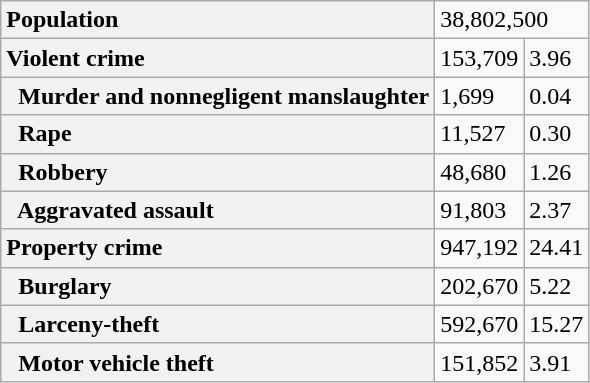<table class="wikitable">
<tr>
<th scope="row" style="text-align: left;">Population</th>
<td colspan="2">38,802,500</td>
</tr>
<tr>
<th scope="row" style="text-align: left;">Violent crime</th>
<td>153,709</td>
<td>3.96</td>
</tr>
<tr>
<th scope="row" style="text-align: left;">  Murder and nonnegligent manslaughter</th>
<td>1,699</td>
<td>0.04</td>
</tr>
<tr>
<th scope="row" style="text-align: left;">  Rape</th>
<td>11,527</td>
<td>0.30</td>
</tr>
<tr>
<th scope="row" style="text-align: left;">  Robbery</th>
<td>48,680</td>
<td>1.26</td>
</tr>
<tr>
<th scope="row" style="text-align: left;">  Aggravated assault</th>
<td>91,803</td>
<td>2.37</td>
</tr>
<tr>
<th scope="row" style="text-align: left;">Property crime</th>
<td>947,192</td>
<td>24.41</td>
</tr>
<tr>
<th scope="row" style="text-align: left;">  Burglary</th>
<td>202,670</td>
<td>5.22</td>
</tr>
<tr>
<th scope="row" style="text-align: left;">  Larceny-theft</th>
<td>592,670</td>
<td>15.27</td>
</tr>
<tr>
<th scope="row" style="text-align: left;">  Motor vehicle theft</th>
<td>151,852</td>
<td>3.91</td>
</tr>
</table>
